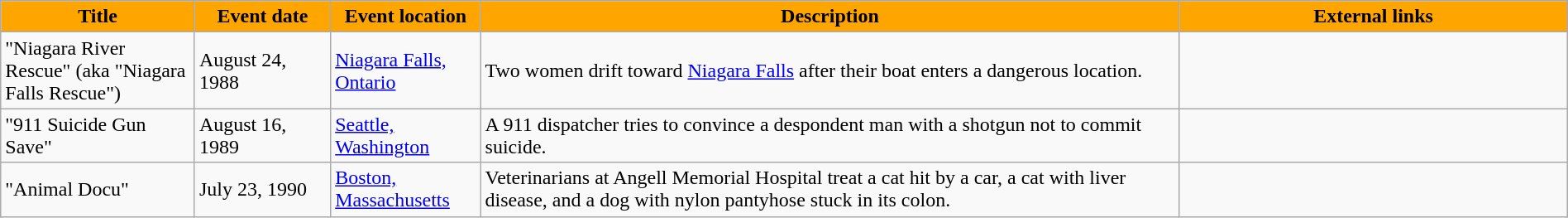<table class="wikitable" style="width: 100%;">
<tr>
<th style="background: #FFA500; color: #000000; width: 10%;">Title</th>
<th style="background: #FFA500; color: #000000; width: 7%;">Event date</th>
<th style="background: #FFA500; color: #000000; width: 7%;">Event location</th>
<th style="background: #FFA500; color: #000000; width: 36%;">Description</th>
<th style="background: #FFA500; color: #000000; width: 20%;">External links</th>
</tr>
<tr>
<td>"Niagara River Rescue" (aka "Niagara Falls Rescue")</td>
<td>August 24, 1988</td>
<td><a href='#'>Niagara Falls, Ontario</a></td>
<td>Two women drift toward <a href='#'>Niagara Falls</a> after their boat enters a dangerous location.</td>
<td></td>
</tr>
<tr>
<td>"911 Suicide Gun Save"</td>
<td>August 16, 1989</td>
<td><a href='#'>Seattle, Washington</a></td>
<td>A 911 dispatcher tries to convince a despondent man with a shotgun not to commit suicide.</td>
<td></td>
</tr>
<tr>
<td>"Animal Docu"</td>
<td>July 23, 1990</td>
<td><a href='#'>Boston, Massachusetts</a></td>
<td>Veterinarians at Angell Memorial Hospital treat a cat hit by a car, a cat with liver disease, and a dog with nylon pantyhose stuck in its colon.</td>
<td></td>
</tr>
</table>
